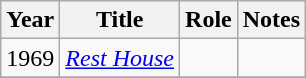<table class="wikitable sortable">
<tr>
<th>Year</th>
<th>Title</th>
<th>Role</th>
<th class="unsortable">Notes</th>
</tr>
<tr>
<td>1969</td>
<td><em><a href='#'>Rest House</a></em></td>
<td></td>
<td></td>
</tr>
<tr>
</tr>
</table>
